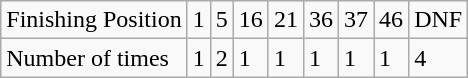<table class="wikitable">
<tr style=>
<td>Finishing Position</td>
<td>1</td>
<td>5</td>
<td>16</td>
<td>21</td>
<td>36</td>
<td>37</td>
<td>46</td>
<td>DNF</td>
</tr>
<tr>
<td>Number of times</td>
<td>1</td>
<td>2</td>
<td>1</td>
<td>1</td>
<td>1</td>
<td>1</td>
<td>1</td>
<td>4</td>
</tr>
</table>
